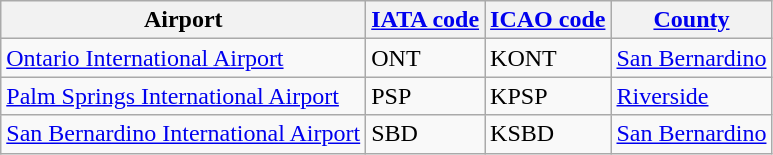<table class="wikitable">
<tr>
<th valign=bottom>Airport</th>
<th valign=bottom><a href='#'>IATA code</a></th>
<th valign=bottom><a href='#'>ICAO code</a></th>
<th valign=bottom><a href='#'>County</a></th>
</tr>
<tr>
<td><a href='#'>Ontario International Airport</a></td>
<td>ONT</td>
<td>KONT</td>
<td><a href='#'>San Bernardino</a></td>
</tr>
<tr>
<td><a href='#'>Palm Springs International Airport</a></td>
<td>PSP</td>
<td>KPSP</td>
<td><a href='#'>Riverside</a></td>
</tr>
<tr>
<td><a href='#'>San Bernardino International Airport</a></td>
<td>SBD</td>
<td>KSBD</td>
<td><a href='#'>San Bernardino</a></td>
</tr>
</table>
